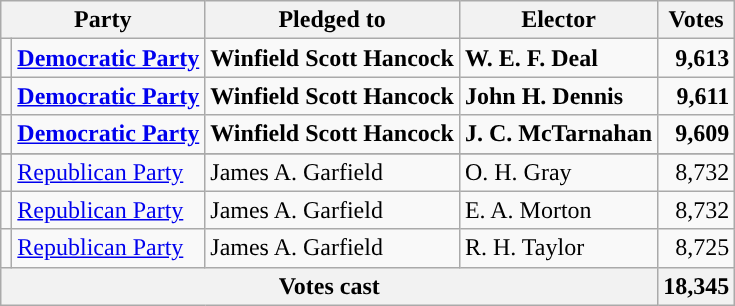<table class="wikitable">
<tr>
<th colspan=2>Party</th>
<th>Pledged to</th>
<th>Elector</th>
<th>Votes</th>
</tr>
<tr style="font-weight:bold">
<td></td>
<td><a href='#'>Democratic Party</a></td>
<td>Winfield Scott Hancock</td>
<td>W. E. F. Deal</td>
<td align="right">9,613</td>
</tr>
<tr style="font-weight:bold">
<td></td>
<td><a href='#'>Democratic Party</a></td>
<td>Winfield Scott Hancock</td>
<td>John H. Dennis</td>
<td align="right">9,611</td>
</tr>
<tr style="font-weight:bold">
<td></td>
<td><a href='#'>Democratic Party</a></td>
<td>Winfield Scott Hancock</td>
<td>J. C. McTarnahan</td>
<td align="right">9,609</td>
</tr>
<tr style="font-weight:bold">
</tr>
<tr>
<td></td>
<td><a href='#'>Republican Party</a></td>
<td>James A. Garfield</td>
<td>O. H. Gray</td>
<td align="right">8,732</td>
</tr>
<tr>
<td></td>
<td><a href='#'>Republican Party</a></td>
<td>James A. Garfield</td>
<td>E. A. Morton</td>
<td align="right">8,732</td>
</tr>
<tr>
<td></td>
<td><a href='#'>Republican Party</a></td>
<td>James A. Garfield</td>
<td>R. H. Taylor</td>
<td align="right">8,725</td>
</tr>
<tr>
<th colspan="4">Votes cast</th>
<th>18,345</th>
</tr>
</table>
